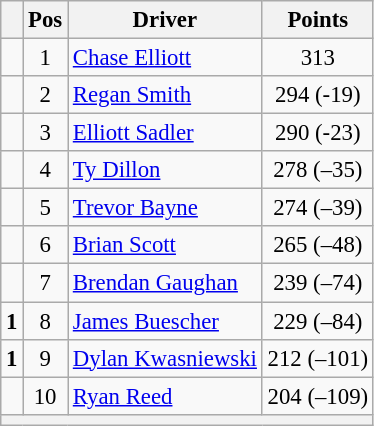<table class="wikitable" style="font-size: 95%;">
<tr>
<th></th>
<th>Pos</th>
<th>Driver</th>
<th>Points</th>
</tr>
<tr>
<td align="left"></td>
<td style="text-align:center;">1</td>
<td><a href='#'>Chase Elliott</a></td>
<td style="text-align:center;">313</td>
</tr>
<tr>
<td align="left"></td>
<td style="text-align:center;">2</td>
<td><a href='#'>Regan Smith</a></td>
<td style="text-align:center;">294 (-19)</td>
</tr>
<tr>
<td align="left"></td>
<td style="text-align:center;">3</td>
<td><a href='#'>Elliott Sadler</a></td>
<td style="text-align:center;">290 (-23)</td>
</tr>
<tr>
<td align="left"></td>
<td style="text-align:center;">4</td>
<td><a href='#'>Ty Dillon</a></td>
<td style="text-align:center;">278 (–35)</td>
</tr>
<tr>
<td align="left"></td>
<td style="text-align:center;">5</td>
<td><a href='#'>Trevor Bayne</a></td>
<td style="text-align:center;">274 (–39)</td>
</tr>
<tr>
<td align="left"></td>
<td style="text-align:center;">6</td>
<td><a href='#'>Brian Scott</a></td>
<td style="text-align:center;">265 (–48)</td>
</tr>
<tr>
<td align="left"></td>
<td style="text-align:center;">7</td>
<td><a href='#'>Brendan Gaughan</a></td>
<td style="text-align:center;">239 (–74)</td>
</tr>
<tr>
<td align="left"> <strong>1</strong></td>
<td style="text-align:center;">8</td>
<td><a href='#'>James Buescher</a></td>
<td style="text-align:center;">229 (–84)</td>
</tr>
<tr>
<td align="left"> <strong>1</strong></td>
<td style="text-align:center;">9</td>
<td><a href='#'>Dylan Kwasniewski</a></td>
<td style="text-align:center;">212 (–101)</td>
</tr>
<tr>
<td align="left"></td>
<td style="text-align:center;">10</td>
<td><a href='#'>Ryan Reed</a></td>
<td style="text-align:center;">204 (–109)</td>
</tr>
<tr class="sortbottom">
<th colspan="9"></th>
</tr>
</table>
